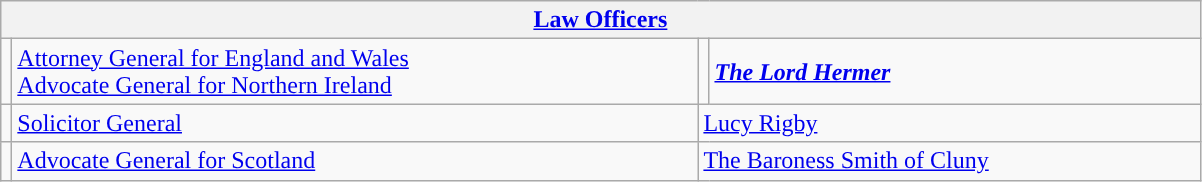<table class="wikitable">
<tr>
<th colspan="4"><a href='#'>Law Officers</a></th>
</tr>
<tr>
<td style="background: "></td>
<td style="width: 450px;"><a href='#'>Attorney General for England and Wales</a><br><a href='#'>Advocate General for Northern Ireland</a></td>
<td style="background: "></td>
<td style="width: 320px;"><strong><em><a href='#'>The Lord Hermer</a></em></strong> </td>
</tr>
<tr>
<td style="background: "></td>
<td><a href='#'>Solicitor General</a></td>
<td colspan="2"><a href='#'>Lucy Rigby</a></td>
</tr>
<tr>
<td style="background: "></td>
<td><a href='#'>Advocate General for Scotland</a></td>
<td colspan="2"><a href='#'>The Baroness Smith of Cluny</a> </td>
</tr>
</table>
